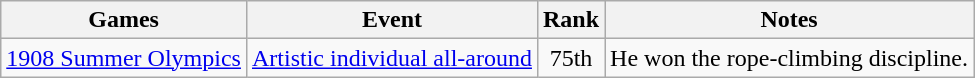<table class="wikitable" style=" text-align:center;">
<tr>
<th>Games</th>
<th>Event</th>
<th>Rank</th>
<th>Notes</th>
</tr>
<tr>
<td><a href='#'>1908 Summer Olympics</a></td>
<td><a href='#'>Artistic individual all-around</a></td>
<td>75th</td>
<td>He won the rope-climbing discipline.</td>
</tr>
</table>
